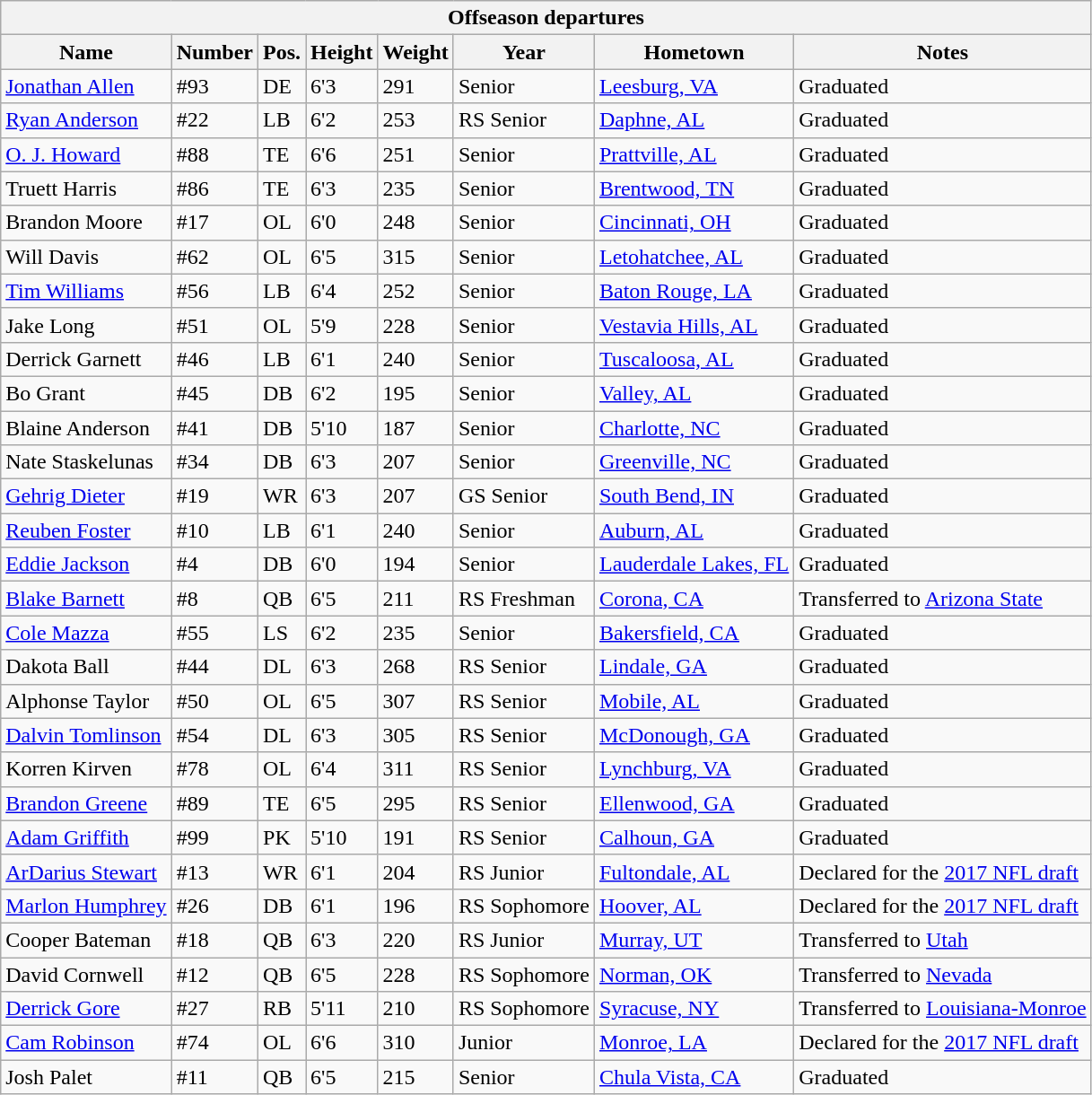<table class="wikitable sortable collapsible collapsed">
<tr>
<th colspan="8">Offseason departures</th>
</tr>
<tr>
<th>Name</th>
<th>Number</th>
<th>Pos.</th>
<th>Height</th>
<th>Weight</th>
<th>Year</th>
<th>Hometown</th>
<th class="unsortable">Notes</th>
</tr>
<tr>
<td><a href='#'>Jonathan Allen</a></td>
<td>#93</td>
<td>DE</td>
<td>6'3</td>
<td>291</td>
<td>Senior</td>
<td><a href='#'>Leesburg, VA</a></td>
<td>Graduated</td>
</tr>
<tr>
<td><a href='#'>Ryan Anderson</a></td>
<td>#22</td>
<td>LB</td>
<td>6'2</td>
<td>253</td>
<td>RS Senior</td>
<td><a href='#'>Daphne, AL</a></td>
<td>Graduated</td>
</tr>
<tr>
<td><a href='#'>O. J. Howard</a></td>
<td>#88</td>
<td>TE</td>
<td>6'6</td>
<td>251</td>
<td>Senior</td>
<td><a href='#'>Prattville, AL</a></td>
<td>Graduated</td>
</tr>
<tr>
<td>Truett Harris</td>
<td>#86</td>
<td>TE</td>
<td>6'3</td>
<td>235</td>
<td>Senior</td>
<td><a href='#'>Brentwood, TN</a></td>
<td>Graduated</td>
</tr>
<tr>
<td>Brandon Moore</td>
<td>#17</td>
<td>OL</td>
<td>6'0</td>
<td>248</td>
<td>Senior</td>
<td><a href='#'>Cincinnati, OH</a></td>
<td>Graduated</td>
</tr>
<tr>
<td>Will Davis</td>
<td>#62</td>
<td>OL</td>
<td>6'5</td>
<td>315</td>
<td>Senior</td>
<td><a href='#'>Letohatchee, AL</a></td>
<td>Graduated</td>
</tr>
<tr>
<td><a href='#'>Tim Williams</a></td>
<td>#56</td>
<td>LB</td>
<td>6'4</td>
<td>252</td>
<td>Senior</td>
<td><a href='#'>Baton Rouge, LA</a></td>
<td>Graduated</td>
</tr>
<tr>
<td>Jake Long</td>
<td>#51</td>
<td>OL</td>
<td>5'9</td>
<td>228</td>
<td>Senior</td>
<td><a href='#'>Vestavia Hills, AL</a></td>
<td>Graduated</td>
</tr>
<tr>
<td>Derrick Garnett</td>
<td>#46</td>
<td>LB</td>
<td>6'1</td>
<td>240</td>
<td>Senior</td>
<td><a href='#'>Tuscaloosa, AL</a></td>
<td>Graduated</td>
</tr>
<tr>
<td>Bo Grant</td>
<td>#45</td>
<td>DB</td>
<td>6'2</td>
<td>195</td>
<td>Senior</td>
<td><a href='#'>Valley, AL</a></td>
<td>Graduated</td>
</tr>
<tr>
<td>Blaine Anderson</td>
<td>#41</td>
<td>DB</td>
<td>5'10</td>
<td>187</td>
<td>Senior</td>
<td><a href='#'>Charlotte, NC</a></td>
<td>Graduated</td>
</tr>
<tr>
<td>Nate Staskelunas</td>
<td>#34</td>
<td>DB</td>
<td>6'3</td>
<td>207</td>
<td>Senior</td>
<td><a href='#'>Greenville, NC</a></td>
<td>Graduated</td>
</tr>
<tr>
<td><a href='#'>Gehrig Dieter</a></td>
<td>#19</td>
<td>WR</td>
<td>6'3</td>
<td>207</td>
<td>GS Senior</td>
<td><a href='#'>South Bend, IN</a></td>
<td>Graduated</td>
</tr>
<tr>
<td><a href='#'>Reuben Foster</a></td>
<td>#10</td>
<td>LB</td>
<td>6'1</td>
<td>240</td>
<td>Senior</td>
<td><a href='#'>Auburn, AL</a></td>
<td>Graduated</td>
</tr>
<tr>
<td><a href='#'>Eddie Jackson</a></td>
<td>#4</td>
<td>DB</td>
<td>6'0</td>
<td>194</td>
<td>Senior</td>
<td><a href='#'>Lauderdale Lakes, FL</a></td>
<td>Graduated</td>
</tr>
<tr>
<td><a href='#'>Blake Barnett</a></td>
<td>#8</td>
<td>QB</td>
<td>6'5</td>
<td>211</td>
<td>RS Freshman</td>
<td><a href='#'>Corona, CA</a></td>
<td>Transferred to <a href='#'>Arizona State</a></td>
</tr>
<tr>
<td><a href='#'>Cole Mazza</a></td>
<td>#55</td>
<td>LS</td>
<td>6'2</td>
<td>235</td>
<td>Senior</td>
<td><a href='#'>Bakersfield, CA</a></td>
<td>Graduated</td>
</tr>
<tr>
<td>Dakota Ball</td>
<td>#44</td>
<td>DL</td>
<td>6'3</td>
<td>268</td>
<td>RS Senior</td>
<td><a href='#'>Lindale, GA</a></td>
<td>Graduated</td>
</tr>
<tr>
<td>Alphonse Taylor</td>
<td>#50</td>
<td>OL</td>
<td>6'5</td>
<td>307</td>
<td>RS Senior</td>
<td><a href='#'>Mobile, AL</a></td>
<td>Graduated</td>
</tr>
<tr>
<td><a href='#'>Dalvin Tomlinson</a></td>
<td>#54</td>
<td>DL</td>
<td>6'3</td>
<td>305</td>
<td>RS Senior</td>
<td><a href='#'>McDonough, GA</a></td>
<td>Graduated</td>
</tr>
<tr>
<td>Korren Kirven</td>
<td>#78</td>
<td>OL</td>
<td>6'4</td>
<td>311</td>
<td>RS Senior</td>
<td><a href='#'>Lynchburg, VA</a></td>
<td>Graduated</td>
</tr>
<tr>
<td><a href='#'>Brandon Greene</a></td>
<td>#89</td>
<td>TE</td>
<td>6'5</td>
<td>295</td>
<td>RS Senior</td>
<td><a href='#'>Ellenwood, GA</a></td>
<td>Graduated</td>
</tr>
<tr>
<td><a href='#'>Adam Griffith</a></td>
<td>#99</td>
<td>PK</td>
<td>5'10</td>
<td>191</td>
<td>RS Senior</td>
<td><a href='#'>Calhoun, GA</a></td>
<td>Graduated</td>
</tr>
<tr>
<td><a href='#'>ArDarius Stewart</a></td>
<td>#13</td>
<td>WR</td>
<td>6'1</td>
<td>204</td>
<td>RS Junior</td>
<td><a href='#'>Fultondale, AL</a></td>
<td>Declared for the <a href='#'>2017 NFL draft</a></td>
</tr>
<tr>
<td><a href='#'>Marlon Humphrey</a></td>
<td>#26</td>
<td>DB</td>
<td>6'1</td>
<td>196</td>
<td>RS Sophomore</td>
<td><a href='#'>Hoover, AL</a></td>
<td>Declared for the <a href='#'>2017 NFL draft</a></td>
</tr>
<tr>
<td>Cooper Bateman</td>
<td>#18</td>
<td>QB</td>
<td>6'3</td>
<td>220</td>
<td>RS Junior</td>
<td><a href='#'>Murray, UT</a></td>
<td>Transferred to <a href='#'>Utah</a></td>
</tr>
<tr>
<td>David Cornwell</td>
<td>#12</td>
<td>QB</td>
<td>6'5</td>
<td>228</td>
<td>RS Sophomore</td>
<td><a href='#'>Norman, OK</a></td>
<td>Transferred to <a href='#'>Nevada</a></td>
</tr>
<tr>
<td><a href='#'>Derrick Gore</a></td>
<td>#27</td>
<td>RB</td>
<td>5'11</td>
<td>210</td>
<td>RS Sophomore</td>
<td><a href='#'>Syracuse, NY</a></td>
<td>Transferred to <a href='#'>Louisiana-Monroe</a></td>
</tr>
<tr>
<td><a href='#'>Cam Robinson</a></td>
<td>#74</td>
<td>OL</td>
<td>6'6</td>
<td>310</td>
<td>Junior</td>
<td><a href='#'>Monroe, LA</a></td>
<td>Declared for the <a href='#'>2017 NFL draft</a></td>
</tr>
<tr>
<td>Josh Palet</td>
<td>#11</td>
<td>QB</td>
<td>6'5</td>
<td>215</td>
<td>Senior</td>
<td><a href='#'>Chula Vista, CA</a></td>
<td>Graduated</td>
</tr>
</table>
